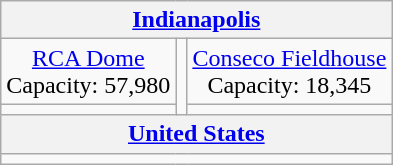<table class="wikitable" style="text-align:center;">
<tr>
<th colspan=3><a href='#'>Indianapolis</a></th>
</tr>
<tr>
<td><a href='#'>RCA Dome</a><br>Capacity: 57,980</td>
<td rowspan=2></td>
<td><a href='#'>Conseco Fieldhouse</a><br>Capacity: 18,345</td>
</tr>
<tr>
<td></td>
<td></td>
</tr>
<tr>
<th colspan="3"><a href='#'>United States</a></th>
</tr>
<tr>
<td colspan="3"></td>
</tr>
</table>
